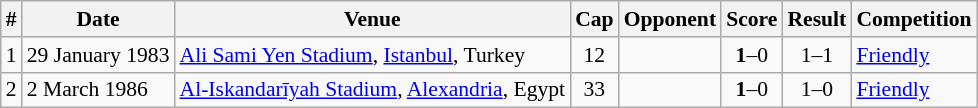<table class="wikitable sortable" style="font-size:90%">
<tr>
<th>#</th>
<th>Date</th>
<th>Venue</th>
<th>Cap</th>
<th>Opponent</th>
<th>Score</th>
<th>Result</th>
<th>Competition</th>
</tr>
<tr>
<td>1</td>
<td>29 January 1983</td>
<td><a href='#'>Ali Sami Yen Stadium</a>, <a href='#'>Istanbul</a>, Turkey</td>
<td align=center>12</td>
<td></td>
<td align=center><strong>1</strong>–0</td>
<td align=center>1–1</td>
<td><a href='#'>Friendly</a></td>
</tr>
<tr>
<td>2</td>
<td>2 March 1986</td>
<td><a href='#'>Al-Iskandarīyah Stadium</a>, <a href='#'>Alexandria</a>, Egypt</td>
<td align=center>33</td>
<td></td>
<td align=center><strong>1</strong>–0</td>
<td align=center>1–0</td>
<td><a href='#'>Friendly</a></td>
</tr>
</table>
